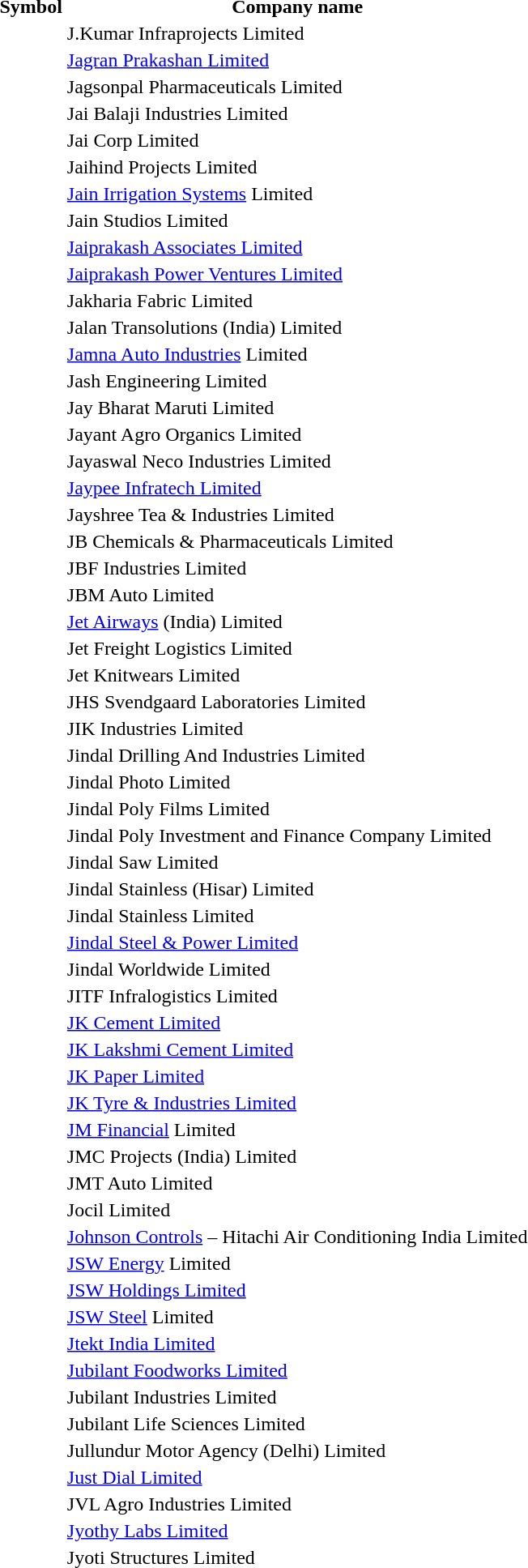<table style="background:transparent;">
<tr>
<th>Symbol</th>
<th>Company name</th>
</tr>
<tr>
<td></td>
<td>J.Kumar Infraprojects Limited</td>
</tr>
<tr>
<td></td>
<td><a href='#'>Jagran Prakashan Limited</a></td>
</tr>
<tr>
<td></td>
<td>Jagsonpal Pharmaceuticals Limited</td>
</tr>
<tr>
<td></td>
<td>Jai Balaji Industries Limited</td>
</tr>
<tr>
<td></td>
<td>Jai Corp Limited</td>
</tr>
<tr>
<td></td>
<td>Jaihind Projects Limited</td>
</tr>
<tr>
<td></td>
<td><a href='#'>Jain Irrigation Systems</a> Limited</td>
</tr>
<tr>
<td></td>
<td>Jain Studios Limited</td>
</tr>
<tr>
<td></td>
<td><a href='#'>Jaiprakash Associates Limited</a></td>
</tr>
<tr>
<td></td>
<td><a href='#'>Jaiprakash Power Ventures Limited</a></td>
</tr>
<tr>
<td></td>
<td>Jakharia Fabric Limited</td>
</tr>
<tr>
<td></td>
<td>Jalan Transolutions (India) Limited</td>
</tr>
<tr>
<td></td>
<td><a href='#'>Jamna Auto Industries</a> Limited</td>
</tr>
<tr>
<td></td>
<td>Jash Engineering Limited</td>
</tr>
<tr>
<td></td>
<td>Jay Bharat Maruti Limited</td>
</tr>
<tr>
<td></td>
<td>Jayant Agro Organics Limited</td>
</tr>
<tr>
<td></td>
<td>Jayaswal Neco Industries Limited</td>
</tr>
<tr>
<td></td>
<td><a href='#'>Jaypee Infratech Limited</a></td>
</tr>
<tr>
<td></td>
<td>Jayshree Tea & Industries Limited</td>
</tr>
<tr>
<td></td>
<td>JB Chemicals & Pharmaceuticals Limited</td>
</tr>
<tr>
<td></td>
<td>JBF Industries Limited</td>
</tr>
<tr>
<td></td>
<td>JBM Auto Limited</td>
</tr>
<tr>
<td></td>
<td><a href='#'>Jet Airways</a> (India) Limited</td>
</tr>
<tr>
<td></td>
<td>Jet Freight Logistics Limited</td>
</tr>
<tr>
<td></td>
<td>Jet Knitwears Limited</td>
</tr>
<tr>
<td></td>
<td>JHS Svendgaard Laboratories Limited</td>
</tr>
<tr>
<td></td>
<td>JIK Industries Limited</td>
</tr>
<tr>
<td></td>
<td>Jindal Drilling And Industries Limited</td>
</tr>
<tr>
<td></td>
<td>Jindal Photo Limited</td>
</tr>
<tr>
<td></td>
<td>Jindal Poly Films Limited</td>
</tr>
<tr>
<td></td>
<td>Jindal Poly Investment and Finance Company Limited</td>
</tr>
<tr>
<td></td>
<td>Jindal Saw Limited</td>
</tr>
<tr>
<td></td>
<td>Jindal Stainless (Hisar) Limited</td>
</tr>
<tr>
<td></td>
<td>Jindal Stainless Limited</td>
</tr>
<tr>
<td></td>
<td><a href='#'>Jindal Steel & Power Limited</a></td>
</tr>
<tr>
<td></td>
<td>Jindal Worldwide Limited</td>
</tr>
<tr>
<td></td>
<td>JITF Infralogistics Limited</td>
</tr>
<tr>
<td></td>
<td><a href='#'>JK Cement Limited</a></td>
</tr>
<tr>
<td></td>
<td><a href='#'>JK Lakshmi Cement Limited</a></td>
</tr>
<tr>
<td></td>
<td><a href='#'>JK Paper Limited</a></td>
</tr>
<tr>
<td></td>
<td><a href='#'>JK Tyre & Industries Limited</a></td>
</tr>
<tr>
<td></td>
<td><a href='#'>JM Financial</a> Limited</td>
</tr>
<tr>
<td></td>
<td>JMC Projects (India) Limited</td>
</tr>
<tr>
<td></td>
<td>JMT Auto Limited</td>
</tr>
<tr>
<td></td>
<td>Jocil Limited</td>
</tr>
<tr>
<td></td>
<td><a href='#'>Johnson Controls</a> – Hitachi Air Conditioning India Limited</td>
</tr>
<tr>
<td></td>
<td><a href='#'>JSW Energy</a> Limited</td>
</tr>
<tr>
<td></td>
<td><a href='#'>JSW Holdings Limited</a></td>
</tr>
<tr>
<td></td>
<td><a href='#'>JSW Steel</a> Limited</td>
</tr>
<tr>
<td></td>
<td><a href='#'>Jtekt India Limited</a></td>
</tr>
<tr>
<td></td>
<td><a href='#'>Jubilant Foodworks Limited</a></td>
</tr>
<tr>
<td></td>
<td>Jubilant Industries Limited</td>
</tr>
<tr>
<td></td>
<td>Jubilant Life Sciences Limited</td>
</tr>
<tr>
<td></td>
<td>Jullundur Motor Agency (Delhi) Limited</td>
</tr>
<tr>
<td></td>
<td><a href='#'>Just Dial Limited</a></td>
</tr>
<tr>
<td></td>
<td>JVL Agro Industries Limited</td>
</tr>
<tr>
<td></td>
<td><a href='#'>Jyothy Labs Limited</a></td>
</tr>
<tr>
<td></td>
<td>Jyoti Structures Limited</td>
</tr>
<tr>
</tr>
</table>
